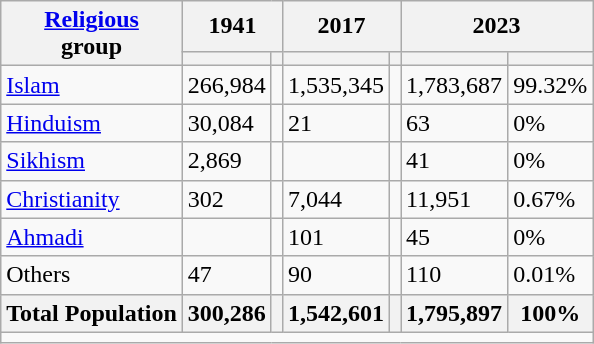<table class="wikitable sortable">
<tr>
<th rowspan="2"><a href='#'>Religious</a><br>group</th>
<th colspan="2">1941</th>
<th colspan="2">2017</th>
<th colspan="2">2023</th>
</tr>
<tr>
<th><a href='#'></a></th>
<th></th>
<th></th>
<th></th>
<th></th>
<th></th>
</tr>
<tr>
<td><a href='#'>Islam</a> </td>
<td>266,984</td>
<td></td>
<td>1,535,345</td>
<td></td>
<td>1,783,687</td>
<td>99.32%</td>
</tr>
<tr>
<td><a href='#'>Hinduism</a> </td>
<td>30,084</td>
<td></td>
<td>21</td>
<td></td>
<td>63</td>
<td>0%</td>
</tr>
<tr>
<td><a href='#'>Sikhism</a> </td>
<td>2,869</td>
<td></td>
<td></td>
<td></td>
<td>41</td>
<td>0%</td>
</tr>
<tr>
<td><a href='#'>Christianity</a> </td>
<td>302</td>
<td></td>
<td>7,044</td>
<td></td>
<td>11,951</td>
<td>0.67%</td>
</tr>
<tr>
<td><a href='#'>Ahmadi</a></td>
<td></td>
<td></td>
<td>101</td>
<td></td>
<td>45</td>
<td>0%</td>
</tr>
<tr>
<td>Others</td>
<td>47</td>
<td></td>
<td>90</td>
<td></td>
<td>110</td>
<td>0.01%</td>
</tr>
<tr>
<th>Total Population</th>
<th>300,286</th>
<th></th>
<th>1,542,601</th>
<th></th>
<th>1,795,897</th>
<th>100%</th>
</tr>
<tr class="sortbottom">
<td colspan="7"></td>
</tr>
</table>
